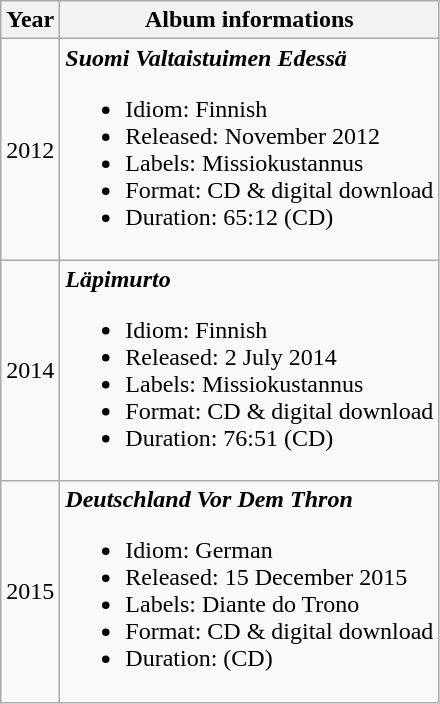<table class="wikitable">
<tr>
<th>Year</th>
<th>Album informations</th>
</tr>
<tr>
<td>2012</td>
<td><strong><em>Suomi Valtaistuimen Edessä</em></strong><br><ul><li>Idiom: Finnish</li><li>Released: November 2012</li><li>Labels: Missiokustannus</li><li>Format: CD & digital download</li><li>Duration: 65:12 (CD)</li></ul></td>
</tr>
<tr>
<td>2014</td>
<td><strong><em>Läpimurto</em></strong><br><ul><li>Idiom: Finnish</li><li>Released: 2 July 2014</li><li>Labels: Missiokustannus</li><li>Format: CD & digital download</li><li>Duration: 76:51 (CD)</li></ul></td>
</tr>
<tr>
<td>2015</td>
<td><strong><em>Deutschland Vor Dem Thron</em></strong><br><ul><li>Idiom: German</li><li>Released: 15 December 2015</li><li>Labels: Diante do Trono</li><li>Format: CD & digital download</li><li>Duration: (CD)</li></ul></td>
</tr>
</table>
